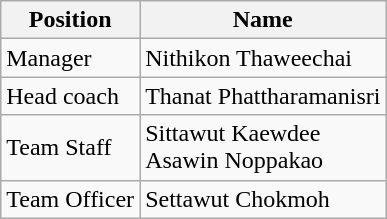<table class="wikitable">
<tr>
<th>Position</th>
<th>Name</th>
</tr>
<tr>
<td>Manager</td>
<td> Nithikon Thaweechai</td>
</tr>
<tr>
<td>Head coach</td>
<td>  Thanat Phattharamanisri</td>
</tr>
<tr>
<td>Team Staff</td>
<td>  Sittawut Kaewdee <br>   Asawin Noppakao</td>
</tr>
<tr>
<td>Team Officer</td>
<td>  Settawut Chokmoh</td>
</tr>
</table>
